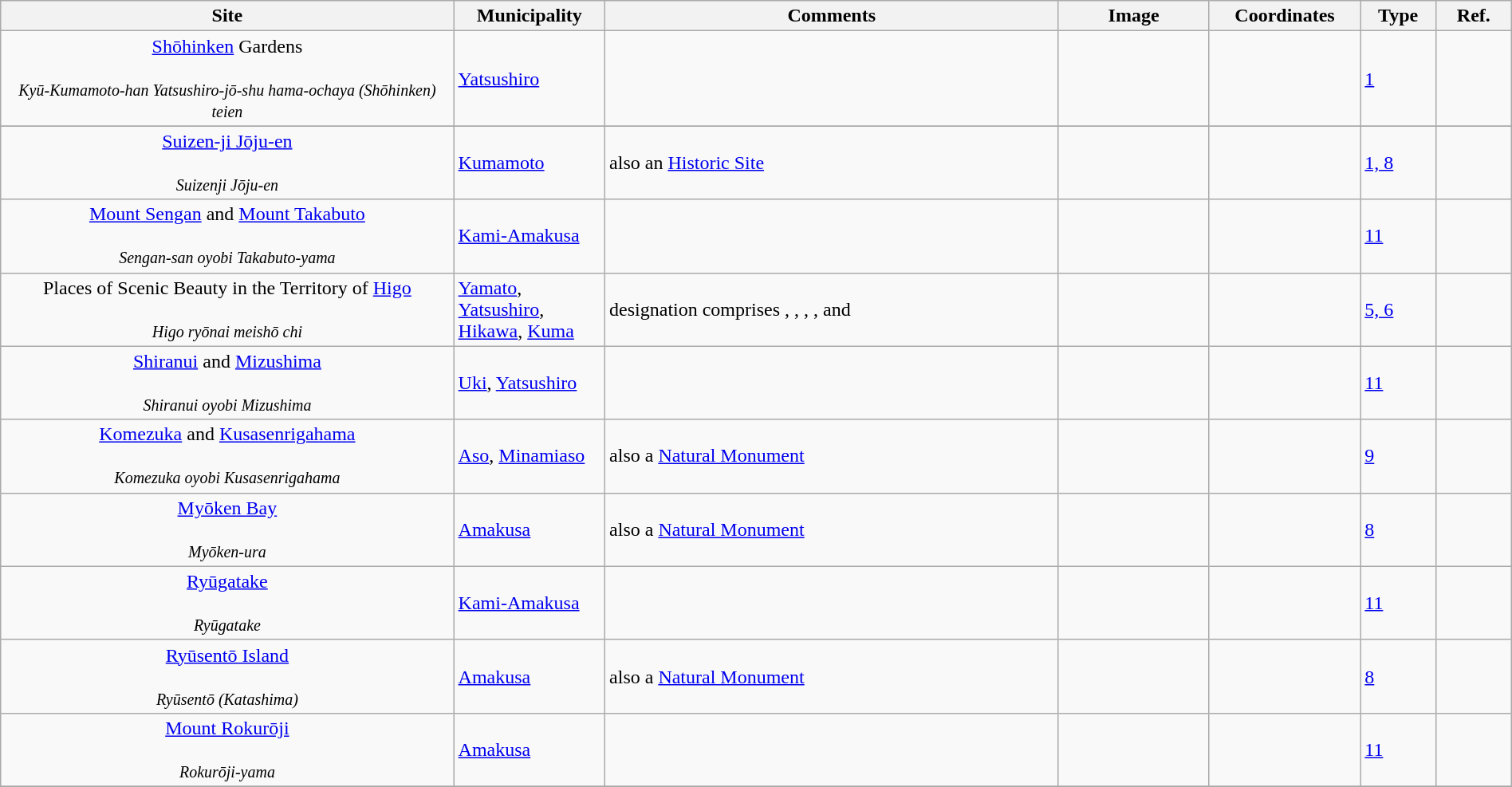<table class="wikitable sortable"  style="width:100%;">
<tr>
<th width="30%" align="left">Site</th>
<th width="10%" align="left">Municipality</th>
<th width="30%" align="left" class="unsortable">Comments</th>
<th width="10%" align="left"  class="unsortable">Image</th>
<th width="10%" align="left" class="unsortable">Coordinates</th>
<th width="5%" align="left">Type</th>
<th width="5%" align="left"  class="unsortable">Ref.</th>
</tr>
<tr>
<td align="center"><a href='#'>Shōhinken</a> Gardens<br><br><small><em>Kyū-Kumamoto-han Yatsushiro-jō-shu hama-ochaya (Shōhinken) teien</em></small></td>
<td><a href='#'>Yatsushiro</a></td>
<td></td>
<td></td>
<td></td>
<td><a href='#'>1</a></td>
<td></td>
</tr>
<tr>
</tr>
<tr>
<td align="center"><a href='#'>Suizen-ji Jōju-en</a><br><br><small><em>Suizenji Jōju-en</em></small></td>
<td><a href='#'>Kumamoto</a></td>
<td>also an <a href='#'>Historic Site</a></td>
<td></td>
<td></td>
<td><a href='#'>1, 8</a></td>
<td></td>
</tr>
<tr>
<td align="center"><a href='#'>Mount Sengan</a> and <a href='#'>Mount Takabuto</a><br><br><small><em>Sengan-san oyobi Takabuto-yama</em></small></td>
<td><a href='#'>Kami-Amakusa</a></td>
<td></td>
<td></td>
<td></td>
<td><a href='#'>11</a></td>
<td></td>
</tr>
<tr>
<td align="center">Places of Scenic Beauty in the Territory of <a href='#'>Higo</a><br><br><small><em>Higo ryōnai meishō chi</em></small></td>
<td><a href='#'>Yamato</a>, <a href='#'>Yatsushiro</a>, <a href='#'>Hikawa</a>, <a href='#'>Kuma</a></td>
<td>designation comprises , , , , and </td>
<td></td>
<td></td>
<td><a href='#'>5, 6</a></td>
<td></td>
</tr>
<tr>
<td align="center"><a href='#'>Shiranui</a> and <a href='#'>Mizushima</a><br><br><small><em>Shiranui oyobi Mizushima</em></small></td>
<td><a href='#'>Uki</a>, <a href='#'>Yatsushiro</a></td>
<td></td>
<td></td>
<td></td>
<td><a href='#'>11</a></td>
<td></td>
</tr>
<tr>
<td align="center"><a href='#'>Komezuka</a> and <a href='#'>Kusasenrigahama</a><br><br><small><em>Komezuka oyobi Kusasenrigahama</em></small></td>
<td><a href='#'>Aso</a>, <a href='#'>Minamiaso</a></td>
<td>also a <a href='#'>Natural Monument</a></td>
<td></td>
<td></td>
<td><a href='#'>9</a></td>
<td></td>
</tr>
<tr>
<td align="center"><a href='#'>Myōken Bay</a><br><br><small><em>Myōken-ura</em></small></td>
<td><a href='#'>Amakusa</a></td>
<td>also a <a href='#'>Natural Monument</a></td>
<td></td>
<td></td>
<td><a href='#'>8</a></td>
<td></td>
</tr>
<tr>
<td align="center"><a href='#'>Ryūgatake</a><br><br><small><em>Ryūgatake</em></small></td>
<td><a href='#'>Kami-Amakusa</a></td>
<td></td>
<td></td>
<td></td>
<td><a href='#'>11</a></td>
<td></td>
</tr>
<tr>
<td align="center"><a href='#'>Ryūsentō Island</a><br><br><small><em>Ryūsentō (Katashima)</em></small></td>
<td><a href='#'>Amakusa</a></td>
<td>also a <a href='#'>Natural Monument</a></td>
<td></td>
<td></td>
<td><a href='#'>8</a></td>
<td></td>
</tr>
<tr>
<td align="center"><a href='#'>Mount Rokurōji</a><br><br><small><em>Rokurōji-yama</em></small></td>
<td><a href='#'>Amakusa</a></td>
<td></td>
<td></td>
<td></td>
<td><a href='#'>11</a></td>
<td></td>
</tr>
<tr>
</tr>
</table>
